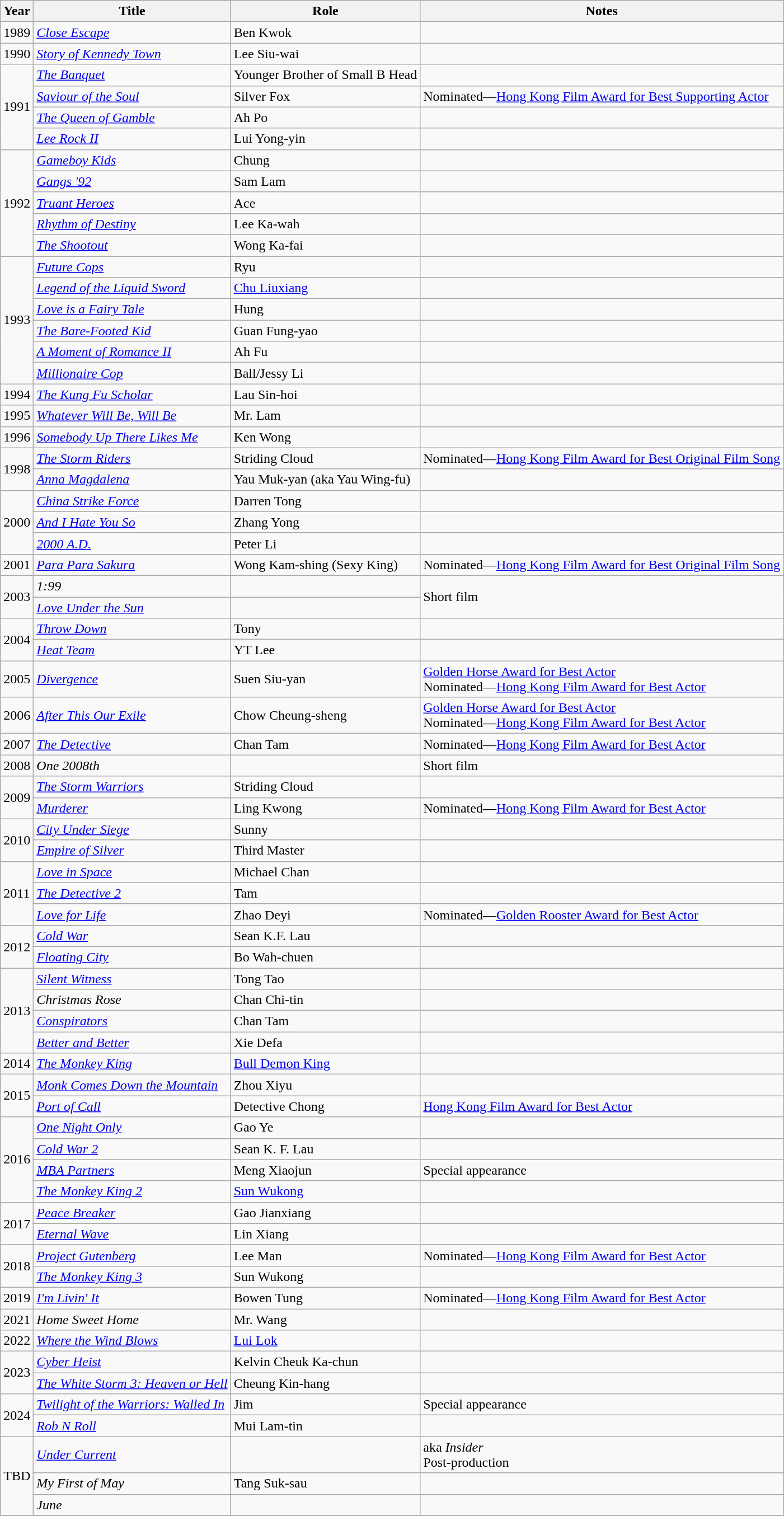<table class="wikitable sortable">
<tr>
<th>Year</th>
<th>Title</th>
<th>Role</th>
<th class="unsortable">Notes</th>
</tr>
<tr>
<td>1989</td>
<td><em><a href='#'>Close Escape</a></em></td>
<td>Ben Kwok</td>
<td></td>
</tr>
<tr>
<td>1990</td>
<td><em><a href='#'>Story of Kennedy Town</a></em></td>
<td>Lee Siu-wai</td>
<td></td>
</tr>
<tr>
<td rowspan="4">1991</td>
<td><em><a href='#'>The Banquet</a></em></td>
<td>Younger Brother of Small B Head</td>
<td></td>
</tr>
<tr>
<td><em><a href='#'>Saviour of the Soul</a></em></td>
<td>Silver Fox</td>
<td>Nominated—<a href='#'>Hong Kong Film Award for Best Supporting Actor</a></td>
</tr>
<tr>
<td><em><a href='#'>The Queen of Gamble</a></em></td>
<td>Ah Po</td>
<td></td>
</tr>
<tr>
<td><em><a href='#'>Lee Rock II</a></em></td>
<td>Lui Yong-yin</td>
<td></td>
</tr>
<tr>
<td rowspan="5">1992</td>
<td><em><a href='#'>Gameboy Kids</a></em></td>
<td>Chung</td>
<td></td>
</tr>
<tr>
<td><em><a href='#'>Gangs '92</a></em></td>
<td>Sam Lam</td>
<td></td>
</tr>
<tr>
<td><em><a href='#'>Truant Heroes</a></em></td>
<td>Ace</td>
<td></td>
</tr>
<tr>
<td><em><a href='#'>Rhythm of Destiny</a></em></td>
<td>Lee Ka-wah</td>
<td></td>
</tr>
<tr>
<td><em><a href='#'>The Shootout</a></em></td>
<td>Wong Ka-fai</td>
<td></td>
</tr>
<tr>
<td rowspan="6">1993</td>
<td><em><a href='#'>Future Cops</a></em></td>
<td>Ryu</td>
<td></td>
</tr>
<tr>
<td><em><a href='#'>Legend of the Liquid Sword</a></em></td>
<td><a href='#'>Chu Liuxiang</a></td>
<td></td>
</tr>
<tr>
<td><em><a href='#'>Love is a Fairy Tale</a></em></td>
<td>Hung</td>
<td></td>
</tr>
<tr>
<td><em><a href='#'>The Bare-Footed Kid</a></em></td>
<td>Guan Fung-yao</td>
<td></td>
</tr>
<tr>
<td><em><a href='#'>A Moment of Romance II</a></em></td>
<td>Ah Fu</td>
<td></td>
</tr>
<tr>
<td><em><a href='#'>Millionaire Cop</a></em></td>
<td>Ball/Jessy Li</td>
<td></td>
</tr>
<tr>
<td>1994</td>
<td><em><a href='#'>The Kung Fu Scholar</a></em></td>
<td>Lau Sin-hoi</td>
<td></td>
</tr>
<tr>
<td>1995</td>
<td><em><a href='#'>Whatever Will Be, Will Be</a></em></td>
<td>Mr. Lam</td>
<td></td>
</tr>
<tr>
<td>1996</td>
<td><em><a href='#'>Somebody Up There Likes Me</a></em></td>
<td>Ken Wong</td>
<td></td>
</tr>
<tr>
<td rowspan="2">1998</td>
<td><em><a href='#'>The Storm Riders</a></em></td>
<td>Striding Cloud</td>
<td>Nominated—<a href='#'>Hong Kong Film Award for Best Original Film Song</a></td>
</tr>
<tr>
<td><em><a href='#'>Anna Magdalena</a></em></td>
<td>Yau Muk-yan (aka Yau Wing-fu)</td>
<td></td>
</tr>
<tr>
<td rowspan="3">2000</td>
<td><em><a href='#'>China Strike Force</a></em></td>
<td>Darren Tong</td>
<td></td>
</tr>
<tr>
<td><em><a href='#'>And I Hate You So</a></em></td>
<td>Zhang Yong</td>
<td></td>
</tr>
<tr>
<td><em><a href='#'>2000 A.D.</a></em></td>
<td>Peter Li</td>
<td></td>
</tr>
<tr>
<td>2001</td>
<td><em><a href='#'>Para Para Sakura</a></em></td>
<td>Wong Kam-shing (Sexy King)</td>
<td>Nominated—<a href='#'>Hong Kong Film Award for Best Original Film Song</a></td>
</tr>
<tr>
<td rowspan="2">2003</td>
<td><em>1:99</em></td>
<td></td>
<td rowspan="2">Short film</td>
</tr>
<tr>
<td><em><a href='#'>Love Under the Sun</a></em></td>
<td></td>
</tr>
<tr>
<td rowspan="2">2004</td>
<td><em><a href='#'>Throw Down</a></em></td>
<td>Tony</td>
<td></td>
</tr>
<tr>
<td><em><a href='#'>Heat Team</a></em></td>
<td>YT Lee</td>
<td></td>
</tr>
<tr>
<td>2005</td>
<td><em><a href='#'>Divergence</a></em></td>
<td>Suen Siu-yan</td>
<td><a href='#'>Golden Horse Award for Best Actor</a><br>Nominated—<a href='#'>Hong Kong Film Award for Best Actor</a></td>
</tr>
<tr>
<td>2006</td>
<td><em><a href='#'>After This Our Exile</a></em></td>
<td>Chow Cheung-sheng</td>
<td><a href='#'>Golden Horse Award for Best Actor</a><br>Nominated—<a href='#'>Hong Kong Film Award for Best Actor</a></td>
</tr>
<tr>
<td>2007</td>
<td><em><a href='#'>The Detective</a></em></td>
<td>Chan Tam</td>
<td>Nominated—<a href='#'>Hong Kong Film Award for Best Actor</a></td>
</tr>
<tr>
<td>2008</td>
<td><em>One 2008th</em></td>
<td></td>
<td>Short film</td>
</tr>
<tr>
<td rowspan="2">2009</td>
<td><em><a href='#'>The Storm Warriors</a></em></td>
<td>Striding Cloud</td>
<td></td>
</tr>
<tr>
<td><em><a href='#'>Murderer</a></em></td>
<td>Ling Kwong</td>
<td>Nominated—<a href='#'>Hong Kong Film Award for Best Actor</a></td>
</tr>
<tr>
<td rowspan=2>2010</td>
<td><em><a href='#'>City Under Siege</a></em></td>
<td>Sunny</td>
<td></td>
</tr>
<tr>
<td><em><a href='#'>Empire of Silver</a></em></td>
<td>Third Master</td>
<td></td>
</tr>
<tr>
<td rowspan=3>2011</td>
<td><em><a href='#'>Love in Space</a></em></td>
<td>Michael Chan</td>
<td></td>
</tr>
<tr>
<td><em><a href='#'>The Detective 2</a></em></td>
<td>Tam</td>
<td></td>
</tr>
<tr>
<td><em><a href='#'>Love for Life</a></em></td>
<td>Zhao Deyi</td>
<td>Nominated—<a href='#'>Golden Rooster Award for Best Actor</a></td>
</tr>
<tr>
<td rowspan=2>2012</td>
<td><em><a href='#'>Cold War</a></em></td>
<td>Sean K.F. Lau</td>
<td></td>
</tr>
<tr>
<td><em><a href='#'>Floating City</a></em></td>
<td>Bo Wah-chuen</td>
<td></td>
</tr>
<tr>
<td rowspan=4>2013</td>
<td><em><a href='#'>Silent Witness</a></em></td>
<td>Tong Tao</td>
<td></td>
</tr>
<tr>
<td><em>Christmas Rose</em></td>
<td>Chan Chi-tin</td>
<td></td>
</tr>
<tr>
<td><em><a href='#'>Conspirators</a></em></td>
<td>Chan Tam</td>
<td></td>
</tr>
<tr>
<td><em><a href='#'>Better and Better</a></em></td>
<td>Xie Defa</td>
<td></td>
</tr>
<tr>
<td>2014</td>
<td><em><a href='#'>The Monkey King</a></em></td>
<td><a href='#'>Bull Demon King</a></td>
<td></td>
</tr>
<tr>
<td rowspan=2>2015</td>
<td><em><a href='#'>Monk Comes Down the Mountain</a></em></td>
<td>Zhou Xiyu</td>
<td></td>
</tr>
<tr>
<td><em><a href='#'>Port of Call</a></em></td>
<td>Detective Chong</td>
<td><a href='#'>Hong Kong Film Award for Best Actor</a></td>
</tr>
<tr>
<td rowspan=4>2016</td>
<td><em><a href='#'>One Night Only</a></em></td>
<td>Gao Ye</td>
<td></td>
</tr>
<tr>
<td><em><a href='#'>Cold War 2</a></em></td>
<td>Sean K. F. Lau</td>
<td></td>
</tr>
<tr>
<td><em><a href='#'>MBA Partners</a></em></td>
<td>Meng Xiaojun</td>
<td>Special appearance</td>
</tr>
<tr>
<td><em><a href='#'>The Monkey King 2</a></em></td>
<td><a href='#'>Sun Wukong</a></td>
<td></td>
</tr>
<tr>
<td rowspan=2>2017</td>
<td><em><a href='#'>Peace Breaker</a></em></td>
<td>Gao Jianxiang</td>
<td></td>
</tr>
<tr>
<td><em><a href='#'>Eternal Wave</a></em></td>
<td>Lin Xiang</td>
<td></td>
</tr>
<tr>
<td rowspan=2>2018</td>
<td><em><a href='#'>Project Gutenberg</a></em></td>
<td>Lee Man</td>
<td>Nominated—<a href='#'>Hong Kong Film Award for Best Actor</a></td>
</tr>
<tr>
<td><em><a href='#'>The Monkey King 3</a></em></td>
<td>Sun Wukong</td>
<td></td>
</tr>
<tr>
<td>2019</td>
<td><em><a href='#'>I'm Livin' It</a></em></td>
<td>Bowen Tung</td>
<td>Nominated—<a href='#'>Hong Kong Film Award for Best Actor</a></td>
</tr>
<tr>
<td>2021</td>
<td><em>Home Sweet Home </em></td>
<td>Mr. Wang</td>
<td></td>
</tr>
<tr>
<td>2022</td>
<td><em><a href='#'>Where the Wind Blows</a></em></td>
<td><a href='#'>Lui Lok</a></td>
<td></td>
</tr>
<tr>
<td rowspan="2">2023</td>
<td><em><a href='#'>Cyber Heist</a></em></td>
<td>Kelvin Cheuk Ka-chun</td>
<td></td>
</tr>
<tr>
<td><em><a href='#'>The White Storm 3: Heaven or Hell</a></em></td>
<td>Cheung Kin-hang</td>
<td></td>
</tr>
<tr>
<td rowspan="2">2024</td>
<td><em><a href='#'>Twilight of the Warriors: Walled In</a></em></td>
<td>Jim</td>
<td>Special appearance</td>
</tr>
<tr>
<td><em><a href='#'>Rob N Roll</a></em></td>
<td>Mui Lam-tin</td>
<td></td>
</tr>
<tr>
<td rowspan="3">TBD</td>
<td><em><a href='#'>Under Current </a></em></td>
<td></td>
<td>aka <em>Insider</em><br>Post-production</td>
</tr>
<tr>
<td><em>My First of May</em></td>
<td>Tang Suk-sau</td>
<td></td>
</tr>
<tr>
<td><em>June</em></td>
<td></td>
<td></td>
</tr>
<tr>
</tr>
</table>
